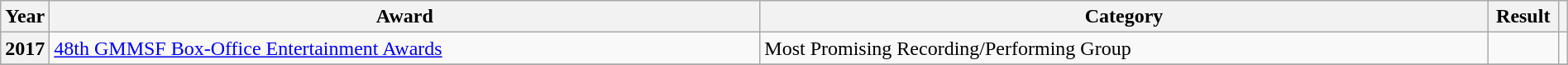<table class="wikitable plainrowheaders" style="width:100%;">
<tr>
<th scope="col" style="width:0.5%;">Year</th>
<th scope="col" style="width:47%;">Award</th>
<th scope="col" style="width:48%;">Category</th>
<th scope="col" style="width:6%;">Result</th>
<th scope="col" style="width:0.5%;"></th>
</tr>
<tr>
<th scope="row">2017</th>
<td><a href='#'>48th GMMSF Box-Office Entertainment Awards</a></td>
<td>Most Promising Recording/Performing Group</td>
<td></td>
<td style="text-align:center;"></td>
</tr>
<tr>
</tr>
</table>
